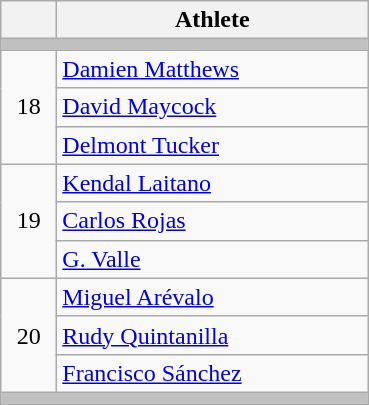<table class="wikitable">
<tr>
<th width="30"></th>
<th width="200">Athlete</th>
</tr>
<tr bgcolor="C0C0C0">
<td colspan=2></td>
</tr>
<tr>
<td align="center" rowspan=3>18</td>
<td> <a href='#'>Damien Matthews</a></td>
</tr>
<tr>
<td> <a href='#'>David Maycock</a></td>
</tr>
<tr>
<td> <a href='#'>Delmont Tucker</a></td>
</tr>
<tr>
<td align="center" rowspan=3>19</td>
<td> <a href='#'>Kendal Laitano</a></td>
</tr>
<tr>
<td> <a href='#'>Carlos Rojas</a></td>
</tr>
<tr>
<td> <a href='#'>G. Valle</a></td>
</tr>
<tr>
<td align="center" rowspan=3>20</td>
<td> <a href='#'>Miguel Arévalo</a></td>
</tr>
<tr>
<td> <a href='#'>Rudy Quintanilla</a></td>
</tr>
<tr>
<td> <a href='#'>Francisco Sánchez</a></td>
</tr>
<tr bgcolor="C0C0C0">
<td colspan=2></td>
</tr>
</table>
